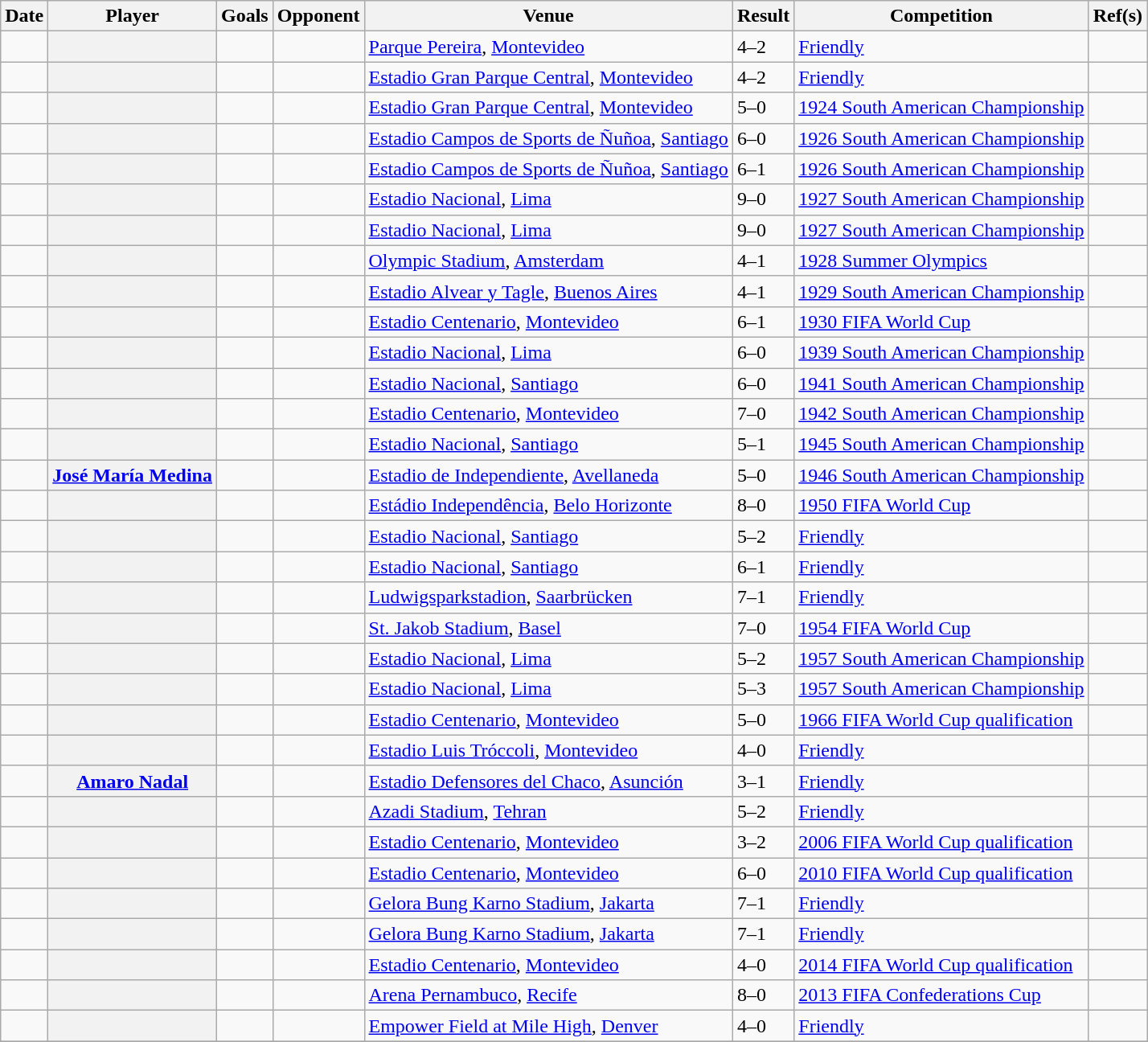<table class="wikitable plainrowheaders sortable">
<tr>
<th scope="col">Date</th>
<th scope="col">Player</th>
<th scope="col">Goals</th>
<th scope="col">Opponent</th>
<th scope="col">Venue</th>
<th scope="col">Result</th>
<th scope="col">Competition</th>
<th scope="col" class="unsortable">Ref(s)</th>
</tr>
<tr>
<td></td>
<th scope="row"></th>
<td></td>
<td></td>
<td><a href='#'>Parque Pereira</a>, <a href='#'>Montevideo</a></td>
<td>4–2</td>
<td><a href='#'>Friendly</a></td>
<td></td>
</tr>
<tr>
<td></td>
<th scope="row"><span></span></th>
<td></td>
<td></td>
<td><a href='#'>Estadio Gran Parque Central</a>, <a href='#'>Montevideo</a></td>
<td>4–2</td>
<td><a href='#'>Friendly</a></td>
<td></td>
</tr>
<tr>
<td></td>
<th scope="row"></th>
<td></td>
<td></td>
<td><a href='#'>Estadio Gran Parque Central</a>, <a href='#'>Montevideo</a></td>
<td>5–0</td>
<td><a href='#'>1924 South American Championship</a></td>
<td></td>
</tr>
<tr>
<td></td>
<th scope="row"></th>
<td></td>
<td></td>
<td><a href='#'>Estadio Campos de Sports de Ñuñoa</a>, <a href='#'>Santiago</a></td>
<td>6–0</td>
<td><a href='#'>1926 South American Championship</a></td>
<td></td>
</tr>
<tr>
<td></td>
<th scope="row"></th>
<td></td>
<td></td>
<td><a href='#'>Estadio Campos de Sports de Ñuñoa</a>, <a href='#'>Santiago</a></td>
<td>6–1</td>
<td><a href='#'>1926 South American Championship</a></td>
<td></td>
</tr>
<tr>
<td></td>
<th scope="row"></th>
<td></td>
<td></td>
<td><a href='#'>Estadio Nacional</a>, <a href='#'>Lima</a></td>
<td>9–0</td>
<td><a href='#'>1927 South American Championship</a></td>
<td></td>
</tr>
<tr>
<td></td>
<th scope="row"></th>
<td></td>
<td></td>
<td><a href='#'>Estadio Nacional</a>, <a href='#'>Lima</a></td>
<td>9–0</td>
<td><a href='#'>1927 South American Championship</a></td>
<td></td>
</tr>
<tr>
<td></td>
<th scope="row"></th>
<td></td>
<td></td>
<td><a href='#'>Olympic Stadium</a>, <a href='#'>Amsterdam</a></td>
<td>4–1</td>
<td><a href='#'>1928 Summer Olympics</a></td>
<td></td>
</tr>
<tr>
<td></td>
<th scope="row"></th>
<td></td>
<td></td>
<td><a href='#'>Estadio Alvear y Tagle</a>, <a href='#'>Buenos Aires</a></td>
<td>4–1</td>
<td><a href='#'>1929 South American Championship</a></td>
<td></td>
</tr>
<tr>
<td></td>
<th scope="row"></th>
<td></td>
<td></td>
<td><a href='#'>Estadio Centenario</a>, <a href='#'>Montevideo</a></td>
<td>6–1</td>
<td><a href='#'>1930 FIFA World Cup</a></td>
<td></td>
</tr>
<tr>
<td></td>
<th scope="row"></th>
<td></td>
<td></td>
<td><a href='#'>Estadio Nacional</a>, <a href='#'>Lima</a></td>
<td>6–0</td>
<td><a href='#'>1939 South American Championship</a></td>
<td></td>
</tr>
<tr>
<td></td>
<th scope="row"><span></span></th>
<td></td>
<td></td>
<td><a href='#'>Estadio Nacional</a>, <a href='#'>Santiago</a></td>
<td>6–0</td>
<td><a href='#'>1941 South American Championship</a></td>
<td></td>
</tr>
<tr>
<td></td>
<th scope="row"></th>
<td></td>
<td></td>
<td><a href='#'>Estadio Centenario</a>, <a href='#'>Montevideo</a></td>
<td>7–0</td>
<td><a href='#'>1942 South American Championship</a></td>
<td></td>
</tr>
<tr>
<td></td>
<th scope="row"></th>
<td></td>
<td></td>
<td><a href='#'>Estadio Nacional</a>, <a href='#'>Santiago</a></td>
<td>5–1</td>
<td><a href='#'>1945 South American Championship</a></td>
<td></td>
</tr>
<tr>
<td></td>
<th scope="row"><span><a href='#'>José María Medina</a></span></th>
<td></td>
<td></td>
<td><a href='#'>Estadio de Independiente</a>, <a href='#'>Avellaneda</a></td>
<td>5–0</td>
<td><a href='#'>1946 South American Championship</a></td>
<td></td>
</tr>
<tr>
<td></td>
<th scope="row"></th>
<td></td>
<td></td>
<td><a href='#'>Estádio Independência</a>, <a href='#'>Belo Horizonte</a></td>
<td>8–0</td>
<td><a href='#'>1950 FIFA World Cup</a></td>
<td></td>
</tr>
<tr>
<td></td>
<th scope="row"></th>
<td></td>
<td></td>
<td><a href='#'>Estadio Nacional</a>, <a href='#'>Santiago</a></td>
<td>5–2</td>
<td><a href='#'>Friendly</a></td>
<td></td>
</tr>
<tr>
<td></td>
<th scope="row"></th>
<td></td>
<td></td>
<td><a href='#'>Estadio Nacional</a>, <a href='#'>Santiago</a></td>
<td>6–1</td>
<td><a href='#'>Friendly</a></td>
<td></td>
</tr>
<tr>
<td></td>
<th scope="row"></th>
<td></td>
<td></td>
<td><a href='#'>Ludwigsparkstadion</a>, <a href='#'>Saarbrücken</a></td>
<td>7–1</td>
<td><a href='#'>Friendly</a></td>
<td></td>
</tr>
<tr>
<td></td>
<th scope="row"></th>
<td></td>
<td></td>
<td><a href='#'>St. Jakob Stadium</a>, <a href='#'>Basel</a></td>
<td>7–0</td>
<td><a href='#'>1954 FIFA World Cup</a></td>
<td></td>
</tr>
<tr>
<td></td>
<th scope="row"></th>
<td></td>
<td></td>
<td><a href='#'>Estadio Nacional</a>, <a href='#'>Lima</a></td>
<td>5–2</td>
<td><a href='#'>1957 South American Championship</a></td>
<td></td>
</tr>
<tr>
<td></td>
<th scope="row"></th>
<td></td>
<td></td>
<td><a href='#'>Estadio Nacional</a>, <a href='#'>Lima</a></td>
<td>5–3</td>
<td><a href='#'>1957 South American Championship</a></td>
<td></td>
</tr>
<tr>
<td></td>
<th scope="row"></th>
<td></td>
<td></td>
<td><a href='#'>Estadio Centenario</a>, <a href='#'>Montevideo</a></td>
<td>5–0</td>
<td><a href='#'>1966 FIFA World Cup qualification</a></td>
<td></td>
</tr>
<tr>
<td></td>
<th scope="row"></th>
<td></td>
<td></td>
<td><a href='#'>Estadio Luis Tróccoli</a>, <a href='#'>Montevideo</a></td>
<td>4–0</td>
<td><a href='#'>Friendly</a></td>
<td></td>
</tr>
<tr>
<td></td>
<th scope="row"><span><a href='#'>Amaro Nadal</a></span></th>
<td></td>
<td></td>
<td><a href='#'>Estadio Defensores del Chaco</a>, <a href='#'>Asunción</a></td>
<td>3–1</td>
<td><a href='#'>Friendly</a></td>
<td></td>
</tr>
<tr>
<td></td>
<th scope="row"></th>
<td></td>
<td></td>
<td><a href='#'>Azadi Stadium</a>, <a href='#'>Tehran</a></td>
<td>5–2</td>
<td><a href='#'>Friendly</a></td>
<td></td>
</tr>
<tr>
<td></td>
<th scope="row"></th>
<td></td>
<td></td>
<td><a href='#'>Estadio Centenario</a>, <a href='#'>Montevideo</a></td>
<td>3–2</td>
<td><a href='#'>2006 FIFA World Cup qualification</a></td>
<td></td>
</tr>
<tr>
<td></td>
<th scope="row"></th>
<td></td>
<td></td>
<td><a href='#'>Estadio Centenario</a>, <a href='#'>Montevideo</a></td>
<td>6–0</td>
<td><a href='#'>2010 FIFA World Cup qualification</a></td>
<td></td>
</tr>
<tr>
<td></td>
<th scope="row"></th>
<td></td>
<td></td>
<td><a href='#'>Gelora Bung Karno Stadium</a>, <a href='#'>Jakarta</a></td>
<td>7–1</td>
<td><a href='#'>Friendly</a></td>
<td></td>
</tr>
<tr>
<td></td>
<th scope="row"></th>
<td></td>
<td></td>
<td><a href='#'>Gelora Bung Karno Stadium</a>, <a href='#'>Jakarta</a></td>
<td>7–1</td>
<td><a href='#'>Friendly</a></td>
<td></td>
</tr>
<tr>
<td></td>
<th scope="row"></th>
<td></td>
<td></td>
<td><a href='#'>Estadio Centenario</a>, <a href='#'>Montevideo</a></td>
<td>4–0</td>
<td><a href='#'>2014 FIFA World Cup qualification</a></td>
<td></td>
</tr>
<tr>
<td></td>
<th scope="row"></th>
<td></td>
<td></td>
<td><a href='#'>Arena Pernambuco</a>, <a href='#'>Recife</a></td>
<td>8–0</td>
<td><a href='#'>2013 FIFA Confederations Cup</a></td>
<td></td>
</tr>
<tr>
<td></td>
<th scope="row"></th>
<td></td>
<td></td>
<td><a href='#'>Empower Field at Mile High</a>, <a href='#'>Denver</a></td>
<td>4–0</td>
<td><a href='#'>Friendly</a></td>
<td></td>
</tr>
<tr>
</tr>
</table>
